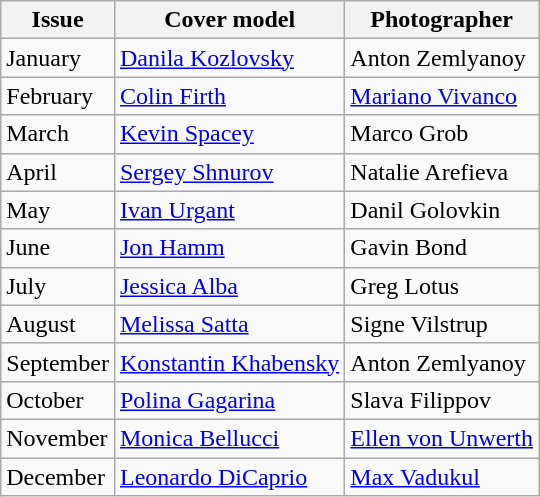<table class="sortable wikitable">
<tr>
<th>Issue</th>
<th>Cover model</th>
<th>Photographer</th>
</tr>
<tr>
<td>January</td>
<td><a href='#'>Danila Kozlovsky</a></td>
<td>Anton Zemlyanoy</td>
</tr>
<tr>
<td>February</td>
<td><a href='#'>Colin Firth</a></td>
<td><a href='#'>Mariano Vivanco</a></td>
</tr>
<tr>
<td>March</td>
<td><a href='#'>Kevin Spacey</a></td>
<td>Marco Grob</td>
</tr>
<tr>
<td>April</td>
<td><a href='#'>Sergey Shnurov</a></td>
<td>Natalie Arefieva</td>
</tr>
<tr>
<td>May</td>
<td><a href='#'>Ivan Urgant</a></td>
<td>Danil Golovkin</td>
</tr>
<tr>
<td>June</td>
<td><a href='#'>Jon Hamm</a></td>
<td>Gavin Bond</td>
</tr>
<tr>
<td>July</td>
<td><a href='#'>Jessica Alba</a></td>
<td>Greg Lotus</td>
</tr>
<tr>
<td>August</td>
<td><a href='#'>Melissa Satta</a></td>
<td>Signe Vilstrup</td>
</tr>
<tr>
<td>September</td>
<td><a href='#'>Konstantin Khabensky</a></td>
<td>Anton Zemlyanoy</td>
</tr>
<tr>
<td>October</td>
<td><a href='#'>Polina Gagarina</a></td>
<td>Slava Filippov</td>
</tr>
<tr>
<td>November</td>
<td><a href='#'>Monica Bellucci</a></td>
<td><a href='#'>Ellen von Unwerth</a></td>
</tr>
<tr>
<td>December</td>
<td><a href='#'>Leonardo DiCaprio</a></td>
<td><a href='#'>Max Vadukul</a></td>
</tr>
</table>
